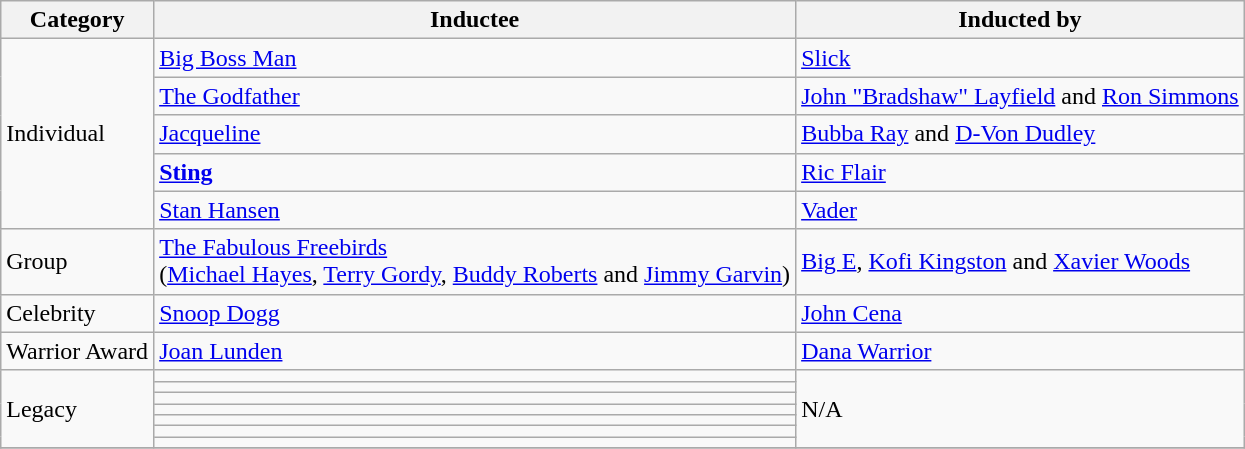<table class="wikitable">
<tr>
<th>Category</th>
<th>Inductee</th>
<th>Inducted by</th>
</tr>
<tr>
<td rowspan="5">Individual</td>
<td><a href='#'>Big Boss Man</a></td>
<td><a href='#'>Slick</a></td>
</tr>
<tr>
<td><a href='#'>The Godfather</a></td>
<td><a href='#'>John "Bradshaw" Layfield</a> and <a href='#'>Ron Simmons</a></td>
</tr>
<tr>
<td><a href='#'>Jacqueline</a></td>
<td><a href='#'>Bubba Ray</a> and <a href='#'>D-Von Dudley</a></td>
</tr>
<tr>
<td><strong><a href='#'>Sting</a></strong></td>
<td><a href='#'>Ric Flair</a></td>
</tr>
<tr>
<td><a href='#'>Stan Hansen</a></td>
<td><a href='#'>Vader</a></td>
</tr>
<tr>
<td>Group</td>
<td><a href='#'>The Fabulous Freebirds</a><br>(<a href='#'>Michael Hayes</a>, <a href='#'>Terry Gordy</a>, <a href='#'>Buddy Roberts</a> and <a href='#'>Jimmy Garvin</a>)</td>
<td><a href='#'>Big E</a>, <a href='#'>Kofi Kingston</a> and <a href='#'>Xavier Woods</a></td>
</tr>
<tr>
<td>Celebrity</td>
<td><a href='#'>Snoop Dogg</a></td>
<td><a href='#'>John Cena</a></td>
</tr>
<tr>
<td>Warrior Award</td>
<td><a href='#'>Joan Lunden</a></td>
<td><a href='#'>Dana Warrior</a></td>
</tr>
<tr>
<td rowspan="7">Legacy</td>
<td></td>
<td rowspan="7">N/A</td>
</tr>
<tr>
<td></td>
</tr>
<tr>
<td></td>
</tr>
<tr>
<td></td>
</tr>
<tr>
<td></td>
</tr>
<tr>
<td></td>
</tr>
<tr>
<td></td>
</tr>
<tr>
</tr>
</table>
